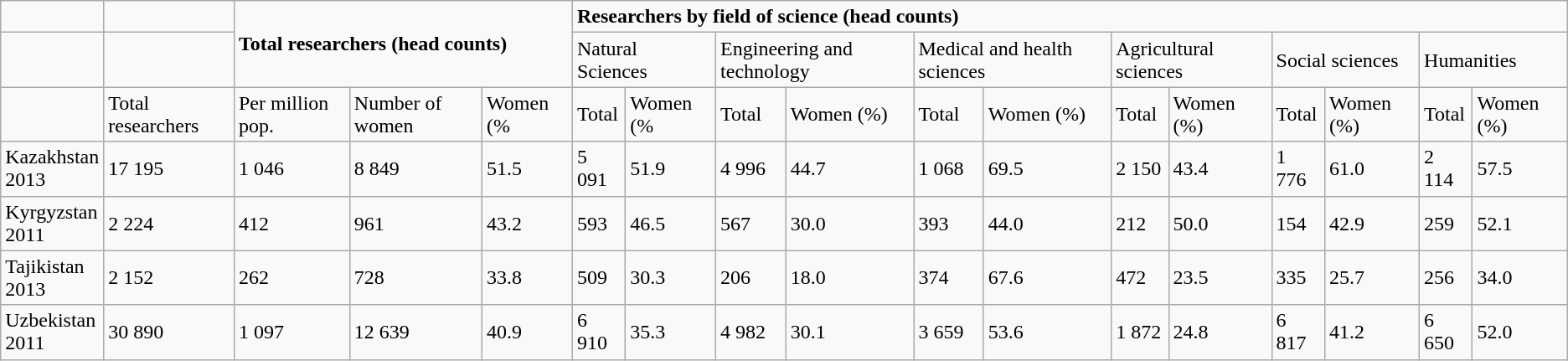<table class="wikitable">
<tr>
<td></td>
<td></td>
<td colspan="3" rowspan="2"><strong>Total researchers (head counts)</strong></td>
<td colspan="12"><strong>Researchers by field of science (head counts)</strong></td>
</tr>
<tr>
<td></td>
<td></td>
<td colspan="2">Natural Sciences</td>
<td colspan="2">Engineering and technology</td>
<td colspan="2">Medical and health sciences</td>
<td colspan="2">Agricultural sciences</td>
<td colspan="2">Social sciences</td>
<td colspan="2">Humanities</td>
</tr>
<tr>
<td></td>
<td>Total researchers</td>
<td>Per million pop.</td>
<td>Number of women</td>
<td>Women (%</td>
<td>Total</td>
<td>Women (%</td>
<td>Total</td>
<td>Women (%)</td>
<td>Total</td>
<td>Women (%)</td>
<td>Total</td>
<td>Women (%)</td>
<td>Total</td>
<td>Women (%)</td>
<td>Total</td>
<td>Women (%)</td>
</tr>
<tr>
<td>Kazakhstan<br>2013</td>
<td>17 195</td>
<td>1 046</td>
<td>8 849</td>
<td>51.5</td>
<td>5 091</td>
<td>51.9</td>
<td>4 996</td>
<td>44.7</td>
<td>1 068</td>
<td>69.5</td>
<td>2 150</td>
<td>43.4</td>
<td>1 776</td>
<td>61.0</td>
<td>2 114</td>
<td>57.5</td>
</tr>
<tr>
<td>Kyrgyzstan<br>2011</td>
<td>2 224</td>
<td>412</td>
<td>961</td>
<td>43.2</td>
<td>593</td>
<td>46.5</td>
<td>567</td>
<td>30.0</td>
<td>393</td>
<td>44.0</td>
<td>212</td>
<td>50.0</td>
<td>154</td>
<td>42.9</td>
<td>259</td>
<td>52.1</td>
</tr>
<tr>
<td>Tajikistan<br>2013</td>
<td>2  152</td>
<td>262</td>
<td>728</td>
<td>33.8</td>
<td>509</td>
<td>30.3</td>
<td>206</td>
<td>18.0</td>
<td>374</td>
<td>67.6</td>
<td>472</td>
<td>23.5</td>
<td>335</td>
<td>25.7</td>
<td>256</td>
<td>34.0</td>
</tr>
<tr>
<td>Uzbekistan<br>2011</td>
<td>30 890</td>
<td>1  097</td>
<td>12  639</td>
<td>40.9</td>
<td>6 910</td>
<td>35.3</td>
<td>4 982</td>
<td>30.1</td>
<td>3 659</td>
<td>53.6</td>
<td>1 872</td>
<td>24.8</td>
<td>6 817</td>
<td>41.2</td>
<td>6 650</td>
<td>52.0</td>
</tr>
</table>
